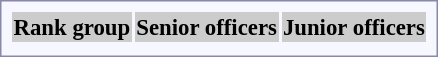<table style="border:1px solid #8888aa; background-color:#f7f8ff; padding:5px; font-size:95%; margin: 0px 12px 12px 0px; text-align:center;">
<tr bgcolor="#CCCCCC">
<th>Rank group</th>
<th colspan=16>Senior officers</th>
<th colspan=8>Junior officers</th>
</tr>
<tr>
</tr>
</table>
